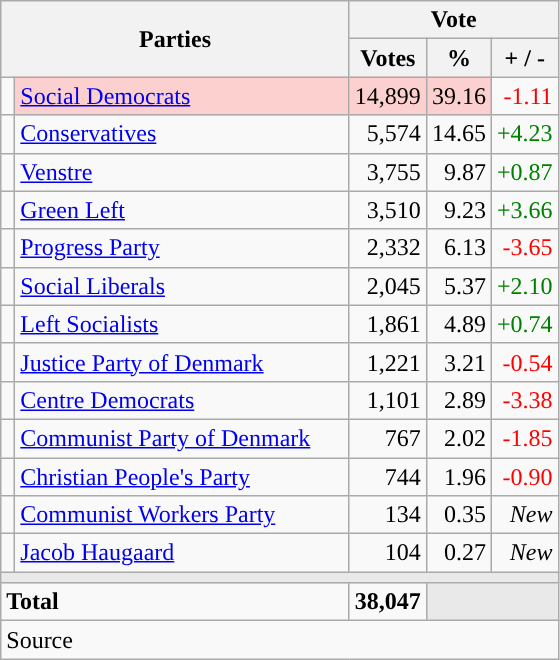<table class="wikitable" style="text-align:right;">
<tr>
<th style="text-align:centre;" rowspan="2" colspan="2" width="225">Parties</th>
<th colspan="3">Vote</th>
</tr>
<tr>
<th width="15">Votes</th>
<th width="15">%</th>
<th width="15">+ / -</th>
</tr>
<tr>
<td width="2" style="color:inherit;background:"></td>
<td bgcolor=#fbd0ce  align="left"><a href='#'>Social Democrats</a></td>
<td bgcolor=#fbd0ce>14,899</td>
<td bgcolor=#fbd0ce>39.16</td>
<td style=color:red;>-1.11</td>
</tr>
<tr>
<td width="2" style="color:inherit;background:"></td>
<td align="left"><a href='#'>Conservatives</a></td>
<td>5,574</td>
<td>14.65</td>
<td style=color:green;>+4.23</td>
</tr>
<tr>
<td width="2" style="color:inherit;background:"></td>
<td align="left"><a href='#'>Venstre</a></td>
<td>3,755</td>
<td>9.87</td>
<td style=color:green;>+0.87</td>
</tr>
<tr>
<td width="2" style="color:inherit;background:"></td>
<td align="left"><a href='#'>Green Left</a></td>
<td>3,510</td>
<td>9.23</td>
<td style=color:green;>+3.66</td>
</tr>
<tr>
<td width="2" style="color:inherit;background:"></td>
<td align="left"><a href='#'>Progress Party</a></td>
<td>2,332</td>
<td>6.13</td>
<td style=color:red;>-3.65</td>
</tr>
<tr>
<td width="2" style="color:inherit;background:"></td>
<td align="left"><a href='#'>Social Liberals</a></td>
<td>2,045</td>
<td>5.37</td>
<td style=color:green;>+2.10</td>
</tr>
<tr>
<td width="2" style="color:inherit;background:"></td>
<td align="left"><a href='#'>Left Socialists</a></td>
<td>1,861</td>
<td>4.89</td>
<td style=color:green;>+0.74</td>
</tr>
<tr>
<td width="2" style="color:inherit;background:"></td>
<td align="left"><a href='#'>Justice Party of Denmark</a></td>
<td>1,221</td>
<td>3.21</td>
<td style=color:red;>-0.54</td>
</tr>
<tr>
<td width="2" style="color:inherit;background:"></td>
<td align="left"><a href='#'>Centre Democrats</a></td>
<td>1,101</td>
<td>2.89</td>
<td style=color:red;>-3.38</td>
</tr>
<tr>
<td width="2" style="color:inherit;background:"></td>
<td align="left"><a href='#'>Communist Party of Denmark</a></td>
<td>767</td>
<td>2.02</td>
<td style=color:red;>-1.85</td>
</tr>
<tr>
<td width="2" style="color:inherit;background:"></td>
<td align="left"><a href='#'>Christian People's Party</a></td>
<td>744</td>
<td>1.96</td>
<td style=color:red;>-0.90</td>
</tr>
<tr>
<td width="2" style="color:inherit;background:"></td>
<td align="left"><a href='#'>Communist Workers Party</a></td>
<td>134</td>
<td>0.35</td>
<td><em>New</em></td>
</tr>
<tr>
<td width="2" style="color:inherit;background:"></td>
<td align="left"><a href='#'>Jacob Haugaard</a></td>
<td>104</td>
<td>0.27</td>
<td><em>New</em></td>
</tr>
<tr>
<td colspan="7" bgcolor="#E9E9E9"></td>
</tr>
<tr>
<td align="left" colspan="2"><strong>Total</strong></td>
<td><strong>38,047</strong></td>
<td bgcolor="#E9E9E9" colspan="2"></td>
</tr>
<tr>
<td align="left" colspan="6">Source</td>
</tr>
</table>
